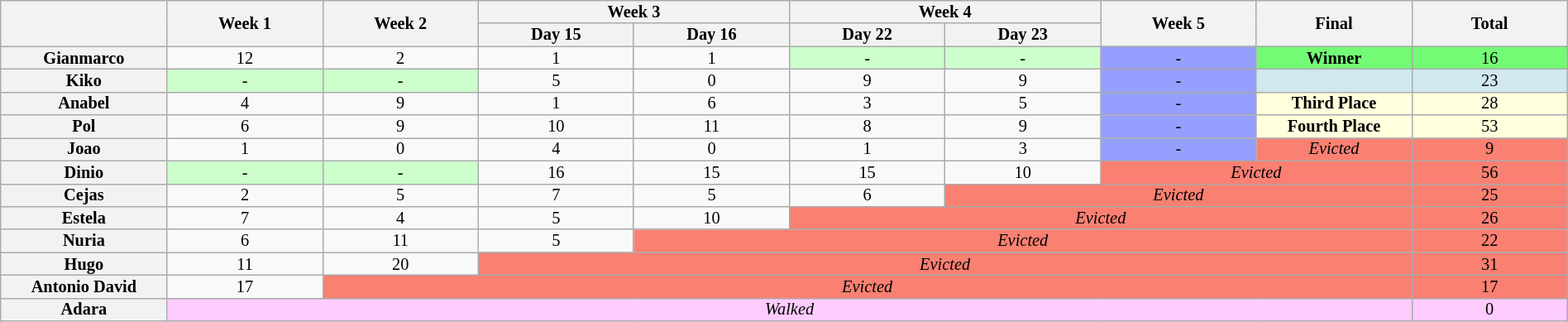<table class="wikitable" style="width:100%; text-align:center; font-size:85%; line-height:12px">
<tr>
<th rowspan="2" style="width:5%"></th>
<th rowspan="2" style="width:5%">Week 1</th>
<th rowspan="2" style="width:5%">Week 2</th>
<th colspan="2" style="width:5%">Week 3</th>
<th colspan="2" style="width:5%">Week 4</th>
<th rowspan="2" style="width:5%">Week 5</th>
<th rowspan="2" style="width:5%">Final</th>
<th rowspan="2" style="width:5%">Total</th>
</tr>
<tr>
<th style="width:5%">Day 15</th>
<th style="width:5%">Day 16</th>
<th style="width:5%">Day 22</th>
<th style="width:5%">Day 23</th>
</tr>
<tr>
<th>Gianmarco</th>
<td>12</td>
<td>2</td>
<td>1</td>
<td>1</td>
<td style="background:#cfc">-</td>
<td style="background:#cfc">-</td>
<td style="background:#959FFD">-</td>
<td style="background:#73FB76"><strong>Winner</strong></td>
<td style="background:#73FB76">16</td>
</tr>
<tr>
<th>Kiko</th>
<td style="background:#cfc">-</td>
<td style="background:#cfc">-</td>
<td>5</td>
<td>0</td>
<td>9</td>
<td>9</td>
<td style="background:#959FFD">-</td>
<td style="background:#D1E8EF"><strong></strong></td>
<td style="background:#D1E8EF">23</td>
</tr>
<tr>
<th>Anabel</th>
<td>4</td>
<td>9</td>
<td>1</td>
<td>6</td>
<td>3</td>
<td>5</td>
<td style="background:#959FFD">-</td>
<td style="background:#ffffdd"><strong>Third Place</strong></td>
<td style="background:#ffffdd">28</td>
</tr>
<tr>
<th>Pol</th>
<td>6</td>
<td>9</td>
<td>10</td>
<td>11</td>
<td>8</td>
<td>9</td>
<td style="background:#959FFD">-</td>
<td style="background:#ffffdd"><strong>Fourth Place</strong></td>
<td style="background:#ffffdd">53</td>
</tr>
<tr>
<th>Joao</th>
<td>1</td>
<td>0</td>
<td>4</td>
<td>0</td>
<td>1</td>
<td>3</td>
<td style="background:#959FFD">-</td>
<td style="background:#FA8072"><em>Evicted</em></td>
<td style="background:#FA8072">9</td>
</tr>
<tr>
<th>Dinio</th>
<td style="background:#cfc">-</td>
<td style="background:#cfc">-</td>
<td>16</td>
<td>15</td>
<td>15</td>
<td>10</td>
<td colspan="2" style="background:#FA8072"><em>Evicted</em></td>
<td style="background:#FA8072">56</td>
</tr>
<tr>
<th>Cejas</th>
<td>2</td>
<td>5</td>
<td>7</td>
<td>5</td>
<td>6</td>
<td colspan="3" style="background:#FA8072"><em>Evicted</em></td>
<td style="background:#FA8072">25</td>
</tr>
<tr>
<th>Estela</th>
<td>7</td>
<td>4</td>
<td>5</td>
<td>10</td>
<td colspan="4" style="background:#FA8072"><em>Evicted</em></td>
<td style="background:#FA8072">26</td>
</tr>
<tr>
<th>Nuria</th>
<td>6</td>
<td>11</td>
<td>5</td>
<td colspan="5" style="background:#FA8072"><em>Evicted</em></td>
<td style="background:#FA8072">22</td>
</tr>
<tr>
<th>Hugo</th>
<td>11</td>
<td>20</td>
<td colspan="6" style="background:#FA8072"><em>Evicted</em></td>
<td style="background:#FA8072">31</td>
</tr>
<tr>
<th>Antonio David</th>
<td>17</td>
<td colspan="7" style="background:#FA8072"><em>Evicted</em></td>
<td style="background:#FA8072">17</td>
</tr>
<tr>
<th>Adara</th>
<td colspan="8" style="background:#fcf"><em>Walked</em></td>
<td style="background:#fcf">0</td>
</tr>
</table>
